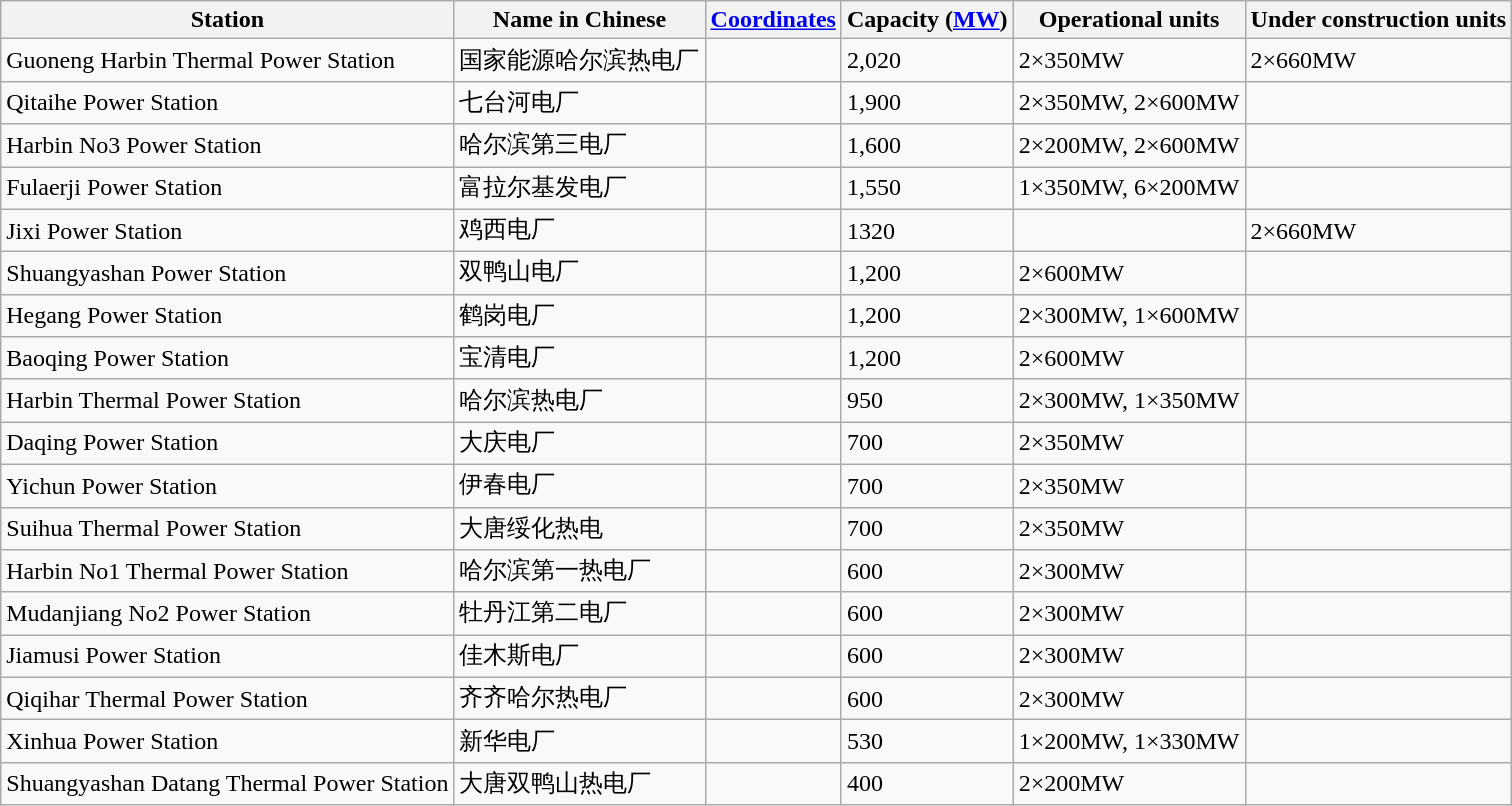<table class="wikitable sortable">
<tr>
<th>Station</th>
<th>Name in Chinese</th>
<th><a href='#'>Coordinates</a></th>
<th>Capacity (<a href='#'>MW</a>)</th>
<th>Operational units</th>
<th>Under construction units</th>
</tr>
<tr>
<td>Guoneng Harbin Thermal Power Station</td>
<td>国家能源哈尔滨热电厂</td>
<td></td>
<td>2,020</td>
<td>2×350MW</td>
<td>2×660MW</td>
</tr>
<tr>
<td>Qitaihe Power Station</td>
<td>七台河电厂</td>
<td></td>
<td>1,900</td>
<td>2×350MW, 2×600MW</td>
<td></td>
</tr>
<tr>
<td>Harbin No3 Power Station</td>
<td>哈尔滨第三电厂</td>
<td></td>
<td>1,600</td>
<td>2×200MW, 2×600MW</td>
<td></td>
</tr>
<tr>
<td>Fulaerji Power Station</td>
<td>富拉尔基发电厂</td>
<td> </td>
<td>1,550</td>
<td>1×350MW, 6×200MW</td>
<td></td>
</tr>
<tr>
<td>Jixi Power Station</td>
<td>鸡西电厂</td>
<td></td>
<td>1320</td>
<td></td>
<td>2×660MW</td>
</tr>
<tr>
<td>Shuangyashan Power Station</td>
<td>双鸭山电厂</td>
<td></td>
<td>1,200</td>
<td>2×600MW</td>
<td></td>
</tr>
<tr>
<td>Hegang Power Station</td>
<td>鹤岗电厂</td>
<td></td>
<td>1,200</td>
<td>2×300MW, 1×600MW</td>
<td></td>
</tr>
<tr>
<td>Baoqing Power Station</td>
<td>宝清电厂</td>
<td></td>
<td>1,200</td>
<td>2×600MW</td>
<td></td>
</tr>
<tr>
<td>Harbin Thermal Power Station</td>
<td>哈尔滨热电厂</td>
<td></td>
<td>950</td>
<td>2×300MW, 1×350MW</td>
<td></td>
</tr>
<tr>
<td>Daqing Power Station</td>
<td>大庆电厂</td>
<td></td>
<td>700</td>
<td>2×350MW</td>
<td></td>
</tr>
<tr>
<td>Yichun Power Station</td>
<td>伊春电厂</td>
<td></td>
<td>700</td>
<td>2×350MW</td>
<td></td>
</tr>
<tr>
<td>Suihua Thermal Power Station</td>
<td>大唐绥化热电</td>
<td></td>
<td>700</td>
<td>2×350MW</td>
<td></td>
</tr>
<tr>
<td>Harbin No1 Thermal Power Station</td>
<td>哈尔滨第一热电厂</td>
<td></td>
<td>600</td>
<td>2×300MW</td>
<td></td>
</tr>
<tr>
<td>Mudanjiang No2 Power Station</td>
<td>牡丹江第二电厂</td>
<td></td>
<td>600</td>
<td>2×300MW</td>
<td></td>
</tr>
<tr>
<td>Jiamusi Power Station</td>
<td>佳木斯电厂</td>
<td></td>
<td>600</td>
<td>2×300MW</td>
<td></td>
</tr>
<tr>
<td>Qiqihar Thermal Power Station</td>
<td>齐齐哈尔热电厂</td>
<td></td>
<td>600</td>
<td>2×300MW</td>
<td></td>
</tr>
<tr>
<td>Xinhua Power Station</td>
<td>新华电厂</td>
<td></td>
<td>530</td>
<td>1×200MW, 1×330MW</td>
<td></td>
</tr>
<tr>
<td>Shuangyashan Datang Thermal Power Station</td>
<td>大唐双鸭山热电厂</td>
<td></td>
<td>400</td>
<td>2×200MW</td>
<td></td>
</tr>
</table>
